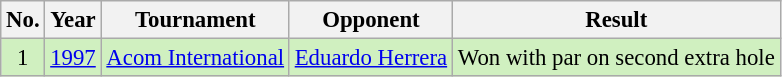<table class="wikitable" style="font-size:95%;">
<tr>
<th>No.</th>
<th>Year</th>
<th>Tournament</th>
<th>Opponent</th>
<th>Result</th>
</tr>
<tr style="background:#D0F0C0;">
<td align=center>1</td>
<td><a href='#'>1997</a></td>
<td><a href='#'>Acom International</a></td>
<td> <a href='#'>Eduardo Herrera</a></td>
<td>Won with par on second extra hole</td>
</tr>
</table>
